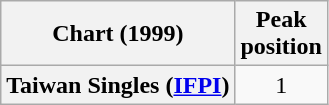<table class="wikitable plainrowheaders" style="text-align:center">
<tr>
<th scope="col">Chart (1999)</th>
<th scope="col">Peak<br>position</th>
</tr>
<tr>
<th scope="row">Taiwan Singles (<a href='#'>IFPI</a>)</th>
<td>1</td>
</tr>
</table>
